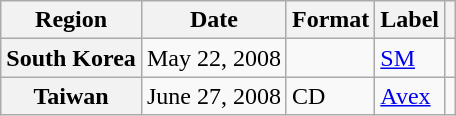<table class="wikitable plainrowheaders">
<tr>
<th scope="col">Region</th>
<th scope="col">Date</th>
<th scope="col">Format</th>
<th scope="col">Label</th>
<th scope="col"></th>
</tr>
<tr>
<th scope="row">South Korea</th>
<td>May 22, 2008</td>
<td></td>
<td><a href='#'>SM</a></td>
<td style="text-align:center"></td>
</tr>
<tr>
<th scope="row">Taiwan</th>
<td>June 27, 2008</td>
<td>CD</td>
<td><a href='#'>Avex</a></td>
<td style="text-align:center"></td>
</tr>
</table>
